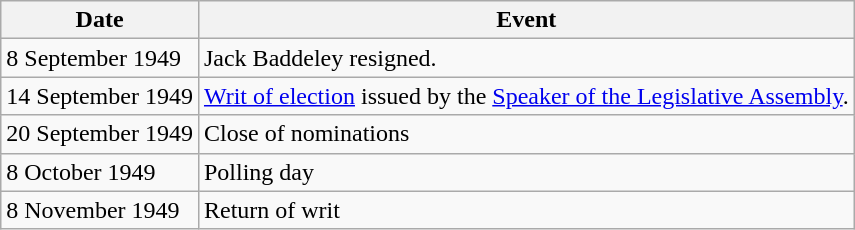<table class="wikitable">
<tr>
<th>Date</th>
<th>Event</th>
</tr>
<tr>
<td>8 September 1949</td>
<td>Jack Baddeley resigned.</td>
</tr>
<tr>
<td>14 September 1949</td>
<td><a href='#'>Writ of election</a> issued by the <a href='#'>Speaker of the Legislative Assembly</a>.</td>
</tr>
<tr>
<td>20 September 1949</td>
<td>Close of nominations</td>
</tr>
<tr>
<td>8 October 1949</td>
<td>Polling day</td>
</tr>
<tr>
<td>8 November 1949</td>
<td>Return of writ</td>
</tr>
</table>
